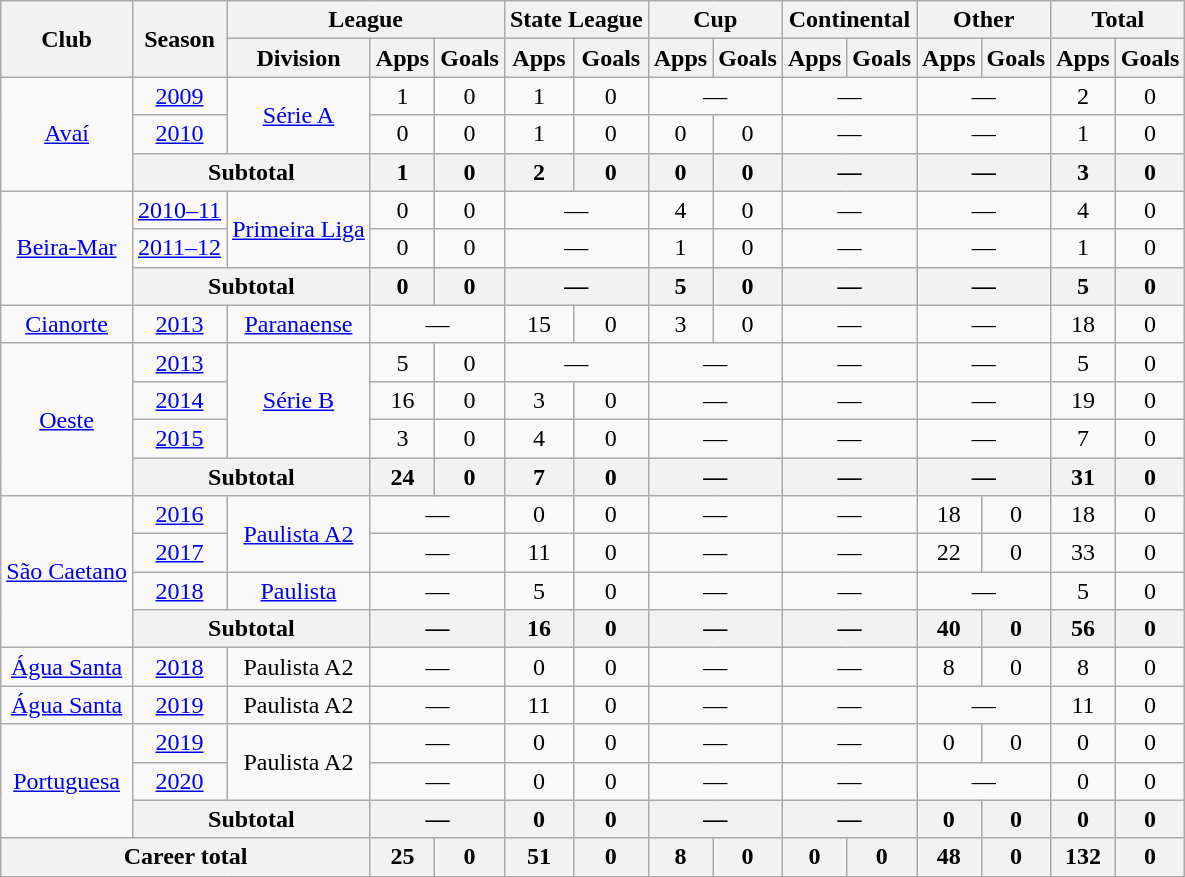<table class="wikitable" style="text-align: center;">
<tr>
<th rowspan="2">Club</th>
<th rowspan="2">Season</th>
<th colspan="3">League</th>
<th colspan="2">State League</th>
<th colspan="2">Cup</th>
<th colspan="2">Continental</th>
<th colspan="2">Other</th>
<th colspan="2">Total</th>
</tr>
<tr>
<th>Division</th>
<th>Apps</th>
<th>Goals</th>
<th>Apps</th>
<th>Goals</th>
<th>Apps</th>
<th>Goals</th>
<th>Apps</th>
<th>Goals</th>
<th>Apps</th>
<th>Goals</th>
<th>Apps</th>
<th>Goals</th>
</tr>
<tr>
<td rowspan=3 align="center"><a href='#'>Avaí</a></td>
<td><a href='#'>2009</a></td>
<td rowspan=2><a href='#'>Série A</a></td>
<td>1</td>
<td>0</td>
<td>1</td>
<td>0</td>
<td colspan="2">—</td>
<td colspan="2">—</td>
<td colspan="2">—</td>
<td>2</td>
<td>0</td>
</tr>
<tr>
<td><a href='#'>2010</a></td>
<td>0</td>
<td>0</td>
<td>1</td>
<td>0</td>
<td>0</td>
<td>0</td>
<td colspan="2">—</td>
<td colspan="2">—</td>
<td>1</td>
<td>0</td>
</tr>
<tr>
<th colspan="2">Subtotal</th>
<th>1</th>
<th>0</th>
<th>2</th>
<th>0</th>
<th>0</th>
<th>0</th>
<th colspan="2">—</th>
<th colspan="2">—</th>
<th>3</th>
<th>0</th>
</tr>
<tr>
<td rowspan=3 align="center"><a href='#'>Beira-Mar</a></td>
<td><a href='#'>2010–11</a></td>
<td rowspan=2><a href='#'>Primeira Liga</a></td>
<td>0</td>
<td>0</td>
<td colspan="2">—</td>
<td>4</td>
<td>0</td>
<td colspan="2">—</td>
<td colspan="2">—</td>
<td>4</td>
<td>0</td>
</tr>
<tr>
<td><a href='#'>2011–12</a></td>
<td>0</td>
<td>0</td>
<td colspan="2">—</td>
<td>1</td>
<td>0</td>
<td colspan="2">—</td>
<td colspan="2">—</td>
<td>1</td>
<td>0</td>
</tr>
<tr>
<th colspan="2">Subtotal</th>
<th>0</th>
<th>0</th>
<th colspan="2">—</th>
<th>5</th>
<th>0</th>
<th colspan="2">—</th>
<th colspan="2">—</th>
<th>5</th>
<th>0</th>
</tr>
<tr>
<td align="center"><a href='#'>Cianorte</a></td>
<td><a href='#'>2013</a></td>
<td><a href='#'>Paranaense</a></td>
<td colspan="2">—</td>
<td>15</td>
<td>0</td>
<td>3</td>
<td>0</td>
<td colspan="2">—</td>
<td colspan="2">—</td>
<td>18</td>
<td>0</td>
</tr>
<tr>
<td rowspan=4 align="center"><a href='#'>Oeste</a></td>
<td><a href='#'>2013</a></td>
<td rowspan=3><a href='#'>Série B</a></td>
<td>5</td>
<td>0</td>
<td colspan="2">—</td>
<td colspan="2">—</td>
<td colspan="2">—</td>
<td colspan="2">—</td>
<td>5</td>
<td>0</td>
</tr>
<tr>
<td><a href='#'>2014</a></td>
<td>16</td>
<td>0</td>
<td>3</td>
<td>0</td>
<td colspan="2">—</td>
<td colspan="2">—</td>
<td colspan="2">—</td>
<td>19</td>
<td>0</td>
</tr>
<tr>
<td><a href='#'>2015</a></td>
<td>3</td>
<td>0</td>
<td>4</td>
<td>0</td>
<td colspan="2">—</td>
<td colspan="2">—</td>
<td colspan="2">—</td>
<td>7</td>
<td>0</td>
</tr>
<tr>
<th colspan="2">Subtotal</th>
<th>24</th>
<th>0</th>
<th>7</th>
<th>0</th>
<th colspan="2">—</th>
<th colspan="2">—</th>
<th colspan="2">—</th>
<th>31</th>
<th>0</th>
</tr>
<tr>
<td rowspan=4 align="center"><a href='#'>São Caetano</a></td>
<td><a href='#'>2016</a></td>
<td rowspan=2><a href='#'>Paulista A2</a></td>
<td colspan="2">—</td>
<td>0</td>
<td>0</td>
<td colspan="2">—</td>
<td colspan="2">—</td>
<td>18</td>
<td>0</td>
<td>18</td>
<td>0</td>
</tr>
<tr>
<td><a href='#'>2017</a></td>
<td colspan="2">—</td>
<td>11</td>
<td>0</td>
<td colspan="2">—</td>
<td colspan="2">—</td>
<td>22</td>
<td>0</td>
<td>33</td>
<td>0</td>
</tr>
<tr>
<td><a href='#'>2018</a></td>
<td><a href='#'>Paulista</a></td>
<td colspan="2">—</td>
<td>5</td>
<td>0</td>
<td colspan="2">—</td>
<td colspan="2">—</td>
<td colspan="2">—</td>
<td>5</td>
<td>0</td>
</tr>
<tr>
<th colspan="2">Subtotal</th>
<th colspan="2">—</th>
<th>16</th>
<th>0</th>
<th colspan="2">—</th>
<th colspan="2">—</th>
<th>40</th>
<th>0</th>
<th>56</th>
<th>0</th>
</tr>
<tr>
<td align="center"><a href='#'>Água Santa</a></td>
<td><a href='#'>2018</a></td>
<td>Paulista A2</td>
<td colspan="2">—</td>
<td>0</td>
<td>0</td>
<td colspan="2">—</td>
<td colspan="2">—</td>
<td>8</td>
<td>0</td>
<td>8</td>
<td>0</td>
</tr>
<tr>
<td align="center"><a href='#'>Água Santa</a></td>
<td><a href='#'>2019</a></td>
<td>Paulista A2</td>
<td colspan="2">—</td>
<td>11</td>
<td>0</td>
<td colspan="2">—</td>
<td colspan="2">—</td>
<td colspan="2">—</td>
<td>11</td>
<td>0</td>
</tr>
<tr>
<td rowspan=3 align="center"><a href='#'>Portuguesa</a></td>
<td><a href='#'>2019</a></td>
<td rowspan=2>Paulista A2</td>
<td colspan="2">—</td>
<td>0</td>
<td>0</td>
<td colspan="2">—</td>
<td colspan="2">—</td>
<td>0</td>
<td>0</td>
<td>0</td>
<td>0</td>
</tr>
<tr>
<td><a href='#'>2020</a></td>
<td colspan="2">—</td>
<td>0</td>
<td>0</td>
<td colspan="2">—</td>
<td colspan="2">—</td>
<td colspan="2">—</td>
<td>0</td>
<td>0</td>
</tr>
<tr>
<th colspan="2">Subtotal</th>
<th colspan="2">—</th>
<th>0</th>
<th>0</th>
<th colspan="2">—</th>
<th colspan="2">—</th>
<th>0</th>
<th>0</th>
<th>0</th>
<th>0</th>
</tr>
<tr>
<th colspan="3"><strong>Career total</strong></th>
<th>25</th>
<th>0</th>
<th>51</th>
<th>0</th>
<th>8</th>
<th>0</th>
<th>0</th>
<th>0</th>
<th>48</th>
<th>0</th>
<th>132</th>
<th>0</th>
</tr>
</table>
